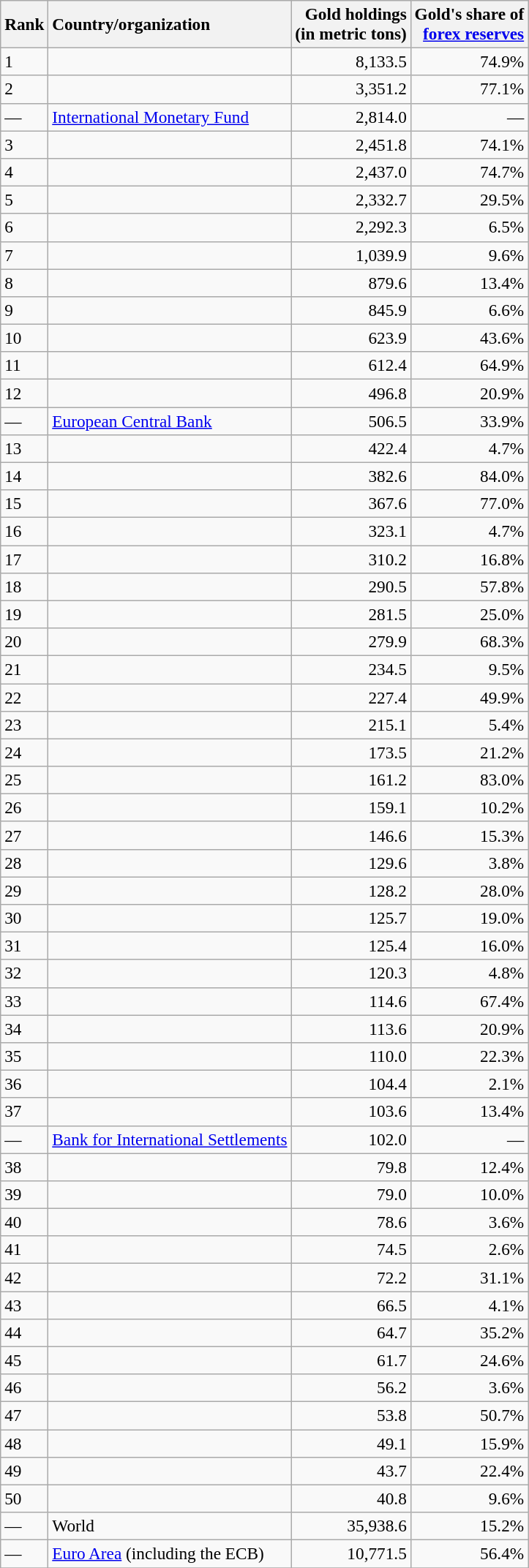<table class="wikitable sortable" style="font-size:97%;">
<tr>
<th style="text-align:left" data-sort-type="number">Rank</th>
<th style="text-align:left">Country/organization</th>
<th style="text-align:right" data-sort-type="number">Gold holdings<br>(in metric tons)</th>
<th style="text-align:right" data-sort-type="number">Gold's share of<br><a href='#'>forex reserves</a></th>
</tr>
<tr ->
<td>1</td>
<td></td>
<td align="right">8,133.5</td>
<td align="right">74.9%</td>
</tr>
<tr>
<td>2</td>
<td></td>
<td align="right">3,351.2</td>
<td align="right">77.1%</td>
</tr>
<tr>
<td>—</td>
<td><a href='#'>International Monetary Fund</a></td>
<td align="right">2,814.0</td>
<td align="right">—</td>
</tr>
<tr>
<td>3</td>
<td></td>
<td align="right">2,451.8</td>
<td align="right">74.1%</td>
</tr>
<tr>
<td>4</td>
<td></td>
<td align="right">2,437.0</td>
<td align="right">74.7%</td>
</tr>
<tr>
<td>5</td>
<td></td>
<td align="right">2,332.7</td>
<td align="right">29.5%</td>
</tr>
<tr>
<td>6</td>
<td></td>
<td align="right">2,292.3</td>
<td align="right">6.5%</td>
</tr>
<tr>
<td>7</td>
<td></td>
<td align="right">1,039.9</td>
<td align="right">9.6%</td>
</tr>
<tr>
<td>8</td>
<td></td>
<td align="right">879.6</td>
<td align="right">13.4%</td>
</tr>
<tr>
<td>9</td>
<td></td>
<td align="right">845.9</td>
<td align="right">6.6%</td>
</tr>
<tr>
<td>10</td>
<td></td>
<td align="right">623.9</td>
<td align="right">43.6%</td>
</tr>
<tr>
<td>11</td>
<td></td>
<td align="right">612.4</td>
<td align="right">64.9%</td>
</tr>
<tr>
<td>12</td>
<td></td>
<td align="right">496.8</td>
<td align="right">20.9%</td>
</tr>
<tr>
<td>—</td>
<td> <a href='#'>European Central Bank</a></td>
<td align="right">506.5</td>
<td align="right">33.9%</td>
</tr>
<tr>
<td>13</td>
<td></td>
<td align="right">422.4</td>
<td align="right">4.7%</td>
</tr>
<tr>
<td>14</td>
<td></td>
<td align="right">382.6</td>
<td align="right">84.0%</td>
</tr>
<tr>
<td>15</td>
<td></td>
<td align="right">367.6</td>
<td align="right">77.0%</td>
</tr>
<tr>
<td>16</td>
<td></td>
<td align="right">323.1</td>
<td align="right">4.7%</td>
</tr>
<tr>
<td>17</td>
<td></td>
<td align="right">310.2</td>
<td align="right">16.8%</td>
</tr>
<tr>
<td>18</td>
<td></td>
<td align="right">290.5</td>
<td align="right">57.8%</td>
</tr>
<tr>
<td>19</td>
<td></td>
<td align="right">281.5</td>
<td align="right">25.0%</td>
</tr>
<tr>
<td>20</td>
<td></td>
<td align="right">279.9</td>
<td align="right">68.3%</td>
</tr>
<tr>
<td>21</td>
<td></td>
<td align="right">234.5</td>
<td align="right">9.5%</td>
</tr>
<tr>
<td>22</td>
<td></td>
<td align="right">227.4</td>
<td align="right">49.9%</td>
</tr>
<tr>
<td>23</td>
<td></td>
<td align="right">215.1</td>
<td align="right">5.4%</td>
</tr>
<tr>
<td>24</td>
<td></td>
<td align="right">173.5</td>
<td align="right">21.2%</td>
</tr>
<tr>
<td>25</td>
<td></td>
<td align="right">161.2</td>
<td align="right">83.0%</td>
</tr>
<tr>
<td>26</td>
<td></td>
<td align="right">159.1</td>
<td align="right">10.2%</td>
</tr>
<tr>
<td>27</td>
<td></td>
<td align="right">146.6</td>
<td align="right">15.3%</td>
</tr>
<tr>
<td>28</td>
<td></td>
<td align="right">129.6</td>
<td align="right">3.8%</td>
</tr>
<tr>
<td>29</td>
<td></td>
<td align="right">128.2</td>
<td align="right">28.0%</td>
</tr>
<tr>
<td>30</td>
<td></td>
<td align="right">125.7</td>
<td align="right">19.0%</td>
</tr>
<tr>
<td>31</td>
<td></td>
<td align="right">125.4</td>
<td align="right">16.0%</td>
</tr>
<tr>
<td>32</td>
<td></td>
<td align="right">120.3</td>
<td align="right">4.8%</td>
</tr>
<tr>
<td>33</td>
<td></td>
<td align="right">114.6</td>
<td align="right">67.4%</td>
</tr>
<tr>
<td>34</td>
<td></td>
<td align="right">113.6</td>
<td align="right">20.9%</td>
</tr>
<tr>
<td>35</td>
<td></td>
<td align="right">110.0</td>
<td align="right">22.3%</td>
</tr>
<tr>
<td>36</td>
<td></td>
<td align="right">104.4</td>
<td align="right">2.1%</td>
</tr>
<tr>
<td>37</td>
<td></td>
<td align="right">103.6</td>
<td align="right">13.4%</td>
</tr>
<tr>
<td>—</td>
<td> <a href='#'>Bank for International Settlements</a></td>
<td align="right">102.0</td>
<td align="right">—</td>
</tr>
<tr>
<td>38</td>
<td></td>
<td align="right">79.8</td>
<td align="right">12.4%</td>
</tr>
<tr>
<td>39</td>
<td></td>
<td align="right">79.0</td>
<td align="right">10.0%</td>
</tr>
<tr>
<td>40</td>
<td></td>
<td align="right">78.6</td>
<td align="right">3.6%</td>
</tr>
<tr>
<td>41</td>
<td></td>
<td align="right">74.5</td>
<td align="right">2.6%</td>
</tr>
<tr>
<td>42</td>
<td></td>
<td align="right">72.2</td>
<td align="right">31.1%</td>
</tr>
<tr>
<td>43</td>
<td></td>
<td align="right">66.5</td>
<td align="right">4.1%</td>
</tr>
<tr>
<td>44</td>
<td></td>
<td align="right">64.7</td>
<td align="right">35.2%</td>
</tr>
<tr>
<td>45</td>
<td></td>
<td align="right">61.7</td>
<td align="right">24.6%</td>
</tr>
<tr>
<td>46</td>
<td></td>
<td align="right">56.2</td>
<td align="right">3.6%</td>
</tr>
<tr>
<td>47</td>
<td></td>
<td align="right">53.8</td>
<td align="right">50.7%</td>
</tr>
<tr>
<td>48</td>
<td></td>
<td align="right">49.1</td>
<td align="right">15.9%</td>
</tr>
<tr>
<td>49</td>
<td></td>
<td align="right">43.7</td>
<td align="right">22.4%</td>
</tr>
<tr>
<td>50</td>
<td></td>
<td align="right">40.8</td>
<td align="right">9.6%</td>
</tr>
<tr>
<td>—</td>
<td>World</td>
<td align="right">35,938.6</td>
<td align="right">15.2%</td>
</tr>
<tr>
<td>—</td>
<td><a href='#'>Euro Area</a> (including the ECB)</td>
<td align="right">10,771.5</td>
<td align="right">56.4%</td>
</tr>
<tr>
</tr>
</table>
